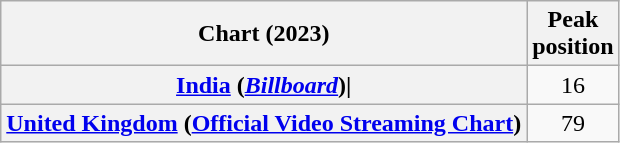<table class="wikitable sortable plainrowheaders" style="text-align:center">
<tr>
<th scope="col">Chart (2023)</th>
<th scope="col">Peak<br>position</th>
</tr>
<tr>
<th scope="row"><a href='#'>India</a> (<em><a href='#'>Billboard</a></em>)|</th>
<td>16</td>
</tr>
<tr>
<th scope="row"><a href='#'>United Kingdom</a> (<a href='#'>Official Video Streaming Chart</a>)</th>
<td>79</td>
</tr>
</table>
